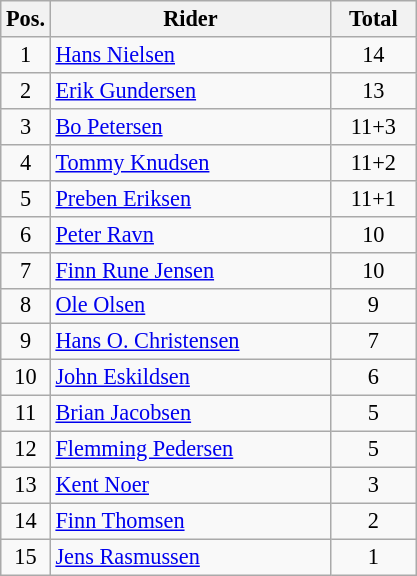<table class=wikitable style="font-size:93%;">
<tr>
<th width=25px>Pos.</th>
<th width=180px>Rider</th>
<th width=50px>Total</th>
</tr>
<tr align=center>
<td>1</td>
<td align=left><a href='#'>Hans Nielsen</a></td>
<td>14</td>
</tr>
<tr align=center>
<td>2</td>
<td align=left><a href='#'>Erik Gundersen</a></td>
<td>13</td>
</tr>
<tr align=center>
<td>3</td>
<td align=left><a href='#'>Bo Petersen</a></td>
<td>11+3</td>
</tr>
<tr align=center>
<td>4</td>
<td align=left><a href='#'>Tommy Knudsen</a></td>
<td>11+2</td>
</tr>
<tr align=center>
<td>5</td>
<td align=left><a href='#'>Preben Eriksen</a></td>
<td>11+1</td>
</tr>
<tr align=center>
<td>6</td>
<td align=left><a href='#'>Peter Ravn</a></td>
<td>10</td>
</tr>
<tr align=center>
<td>7</td>
<td align=left><a href='#'>Finn Rune Jensen</a></td>
<td>10</td>
</tr>
<tr align=center>
<td>8</td>
<td align=left><a href='#'>Ole Olsen</a></td>
<td>9</td>
</tr>
<tr align=center>
<td>9</td>
<td align=left><a href='#'>Hans O. Christensen</a></td>
<td>7</td>
</tr>
<tr align=center>
<td>10</td>
<td align=left><a href='#'>John Eskildsen</a></td>
<td>6</td>
</tr>
<tr align=center>
<td>11</td>
<td align=left><a href='#'>Brian Jacobsen</a></td>
<td>5</td>
</tr>
<tr align=center>
<td>12</td>
<td align=left><a href='#'>Flemming Pedersen</a></td>
<td>5</td>
</tr>
<tr align=center>
<td>13</td>
<td align=left><a href='#'>Kent Noer</a></td>
<td>3</td>
</tr>
<tr align=center>
<td>14</td>
<td align=left><a href='#'>Finn Thomsen</a></td>
<td>2</td>
</tr>
<tr align=center>
<td>15</td>
<td align=left><a href='#'>Jens Rasmussen</a></td>
<td>1</td>
</tr>
</table>
